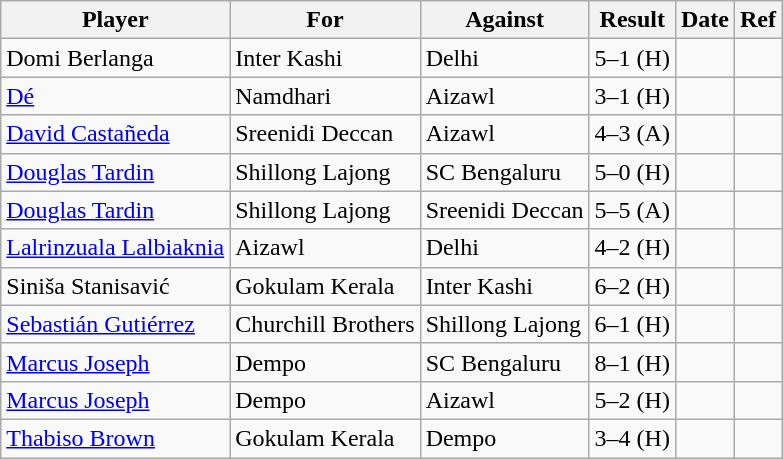<table class="wikitable">
<tr>
<th>Player</th>
<th>For</th>
<th>Against</th>
<th style="text-align:center">Result</th>
<th>Date</th>
<th>Ref</th>
</tr>
<tr>
<td> Domi Berlanga</td>
<td>Inter Kashi</td>
<td>Delhi</td>
<td align="center">5–1 (H)</td>
<td></td>
<td></td>
</tr>
<tr>
<td> <a href='#'>Dé</a></td>
<td>Namdhari</td>
<td>Aizawl</td>
<td align="center">3–1 (H)</td>
<td></td>
<td></td>
</tr>
<tr>
<td> <a href='#'>David Castañeda</a></td>
<td>Sreenidi Deccan</td>
<td>Aizawl</td>
<td align="center">4–3 (A)</td>
<td></td>
<td></td>
</tr>
<tr>
<td> <a href='#'>Douglas Tardin</a></td>
<td>Shillong Lajong</td>
<td>SC Bengaluru</td>
<td align="center">5–0 (H)</td>
<td></td>
<td></td>
</tr>
<tr>
<td> <a href='#'>Douglas Tardin</a></td>
<td>Shillong Lajong</td>
<td>Sreenidi Deccan</td>
<td align="center">5–5 (A)</td>
<td></td>
<td></td>
</tr>
<tr>
<td> <a href='#'>Lalrinzuala Lalbiaknia</a></td>
<td>Aizawl</td>
<td>Delhi</td>
<td align="center">4–2 (H)</td>
<td></td>
<td></td>
</tr>
<tr>
<td> Siniša Stanisavić</td>
<td>Gokulam Kerala</td>
<td>Inter Kashi</td>
<td align="center">6–2 (H)</td>
<td></td>
<td></td>
</tr>
<tr>
<td> <a href='#'>Sebastián Gutiérrez</a></td>
<td>Churchill Brothers</td>
<td>Shillong Lajong</td>
<td align="center">6–1 (H)</td>
<td></td>
<td></td>
</tr>
<tr>
<td> <a href='#'>Marcus Joseph</a></td>
<td>Dempo</td>
<td>SC Bengaluru</td>
<td align="center">8–1 (H)</td>
<td></td>
<td></td>
</tr>
<tr>
<td> <a href='#'>Marcus Joseph</a></td>
<td>Dempo</td>
<td>Aizawl</td>
<td align="center">5–2 (H)</td>
<td></td>
<td></td>
</tr>
<tr>
<td> <a href='#'>Thabiso Brown</a></td>
<td>Gokulam Kerala</td>
<td>Dempo</td>
<td align="center">3–4 (H)</td>
<td></td>
<td></td>
</tr>
</table>
